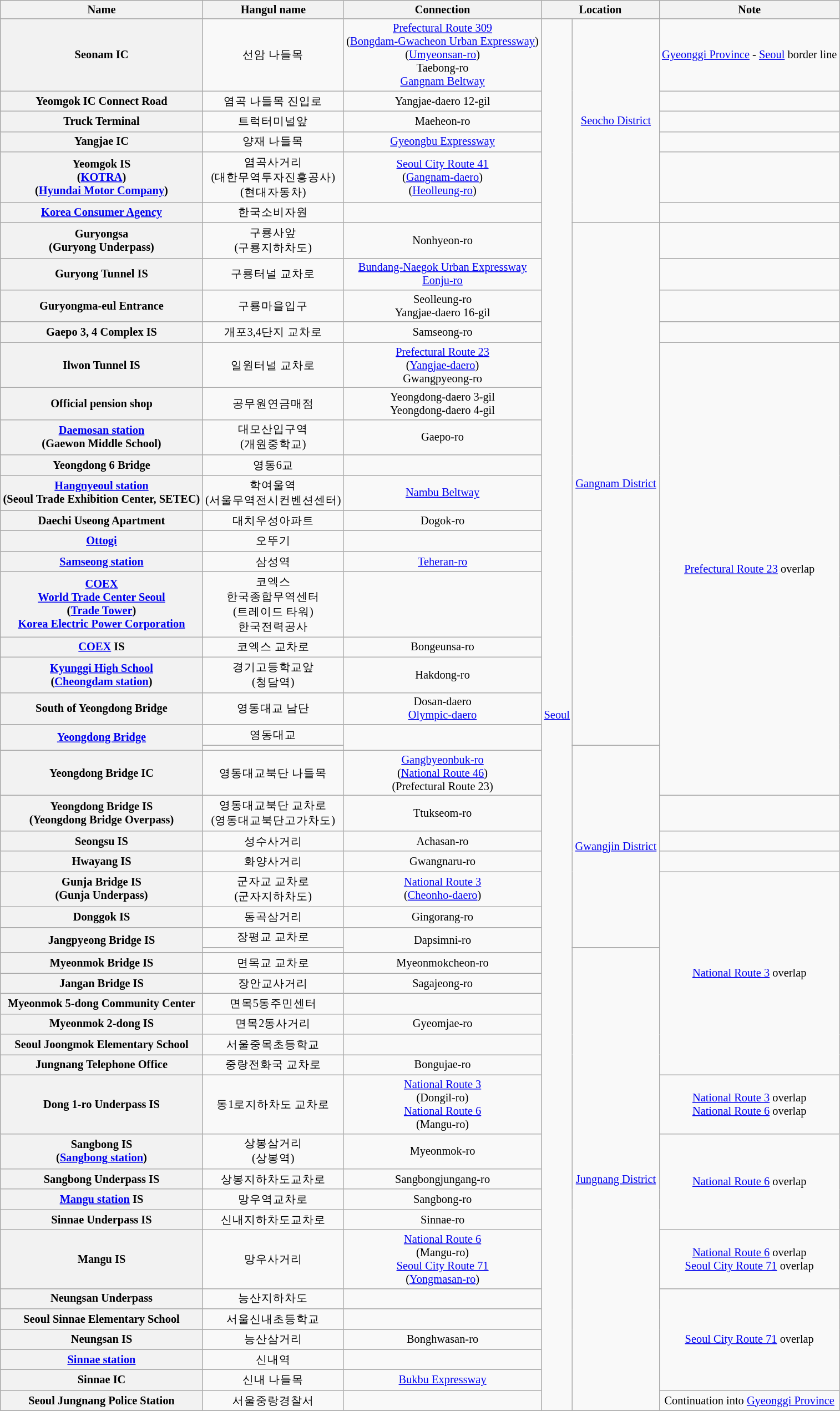<table class="wikitable" style="font-size: 85%; text-align: center;">
<tr>
<th>Name </th>
<th>Hangul name</th>
<th>Connection</th>
<th colspan="2">Location</th>
<th>Note</th>
</tr>
<tr>
<th>Seonam IC</th>
<td>선암 나들목</td>
<td><a href='#'>Prefectural Route 309</a><br>(<a href='#'>Bongdam-Gwacheon Urban Expressway</a>)<br>(<a href='#'>Umyeonsan-ro</a>)<br>Taebong-ro<br><a href='#'>Gangnam Beltway</a></td>
<td rowspan=50><a href='#'>Seoul</a></td>
<td rowspan=6><a href='#'>Seocho District</a></td>
<td><a href='#'>Gyeonggi Province</a> - <a href='#'>Seoul</a> border line</td>
</tr>
<tr>
<th>Yeomgok IC Connect Road</th>
<td>염곡 나들목 진입로</td>
<td>Yangjae-daero 12-gil</td>
<td></td>
</tr>
<tr>
<th>Truck Terminal</th>
<td>트럭터미널앞</td>
<td>Maeheon-ro</td>
<td></td>
</tr>
<tr>
<th>Yangjae IC</th>
<td>양재 나들목</td>
<td><a href='#'>Gyeongbu Expressway</a></td>
<td></td>
</tr>
<tr>
<th>Yeomgok IS<br>(<a href='#'>KOTRA</a>)<br>(<a href='#'>Hyundai Motor Company</a>)</th>
<td>염곡사거리<br>(대한무역투자진흥공사)<br>(현대자동차)</td>
<td><a href='#'>Seoul City Route 41</a><br>(<a href='#'>Gangnam-daero</a>)<br>(<a href='#'>Heolleung-ro</a>)</td>
<td></td>
</tr>
<tr>
<th><a href='#'>Korea Consumer Agency</a></th>
<td>한국소비자원</td>
<td></td>
<td></td>
</tr>
<tr>
<th>Guryongsa<br>(Guryong Underpass)</th>
<td>구룡사앞<br> (구룡지하차도)</td>
<td>Nonhyeon-ro</td>
<td rowspan=17><a href='#'>Gangnam District</a></td>
<td></td>
</tr>
<tr>
<th>Guryong Tunnel IS</th>
<td>구룡터널 교차로</td>
<td><a href='#'>Bundang-Naegok Urban Expressway</a><br><a href='#'>Eonju-ro</a></td>
<td></td>
</tr>
<tr>
<th>Guryongma-eul Entrance</th>
<td>구룡마을입구</td>
<td>Seolleung-ro<br>Yangjae-daero 16-gil</td>
<td></td>
</tr>
<tr>
<th>Gaepo 3, 4 Complex IS</th>
<td>개포3,4단지 교차로</td>
<td>Samseong-ro</td>
<td></td>
</tr>
<tr>
<th>Ilwon Tunnel IS</th>
<td>일원터널 교차로</td>
<td><a href='#'>Prefectural Route 23</a><br>(<a href='#'>Yangjae-daero</a>)<br>Gwangpyeong-ro</td>
<td rowspan=15><a href='#'>Prefectural Route 23</a> overlap</td>
</tr>
<tr>
<th>Official pension shop</th>
<td>공무원연금매점</td>
<td>Yeongdong-daero 3-gil<br>Yeongdong-daero 4-gil</td>
</tr>
<tr>
<th><a href='#'>Daemosan station</a><br>(Gaewon Middle School)</th>
<td>대모산입구역<br>(개원중학교)</td>
<td>Gaepo-ro</td>
</tr>
<tr>
<th>Yeongdong 6 Bridge</th>
<td>영동6교</td>
<td></td>
</tr>
<tr>
<th><a href='#'>Hangnyeoul station</a><br>(Seoul Trade Exhibition Center, SETEC)</th>
<td>학여울역<br>(서울무역전시컨벤션센터)</td>
<td><a href='#'>Nambu Beltway</a></td>
</tr>
<tr>
<th>Daechi Useong Apartment</th>
<td>대치우성아파트</td>
<td>Dogok-ro</td>
</tr>
<tr>
<th><a href='#'>Ottogi</a></th>
<td>오뚜기</td>
<td></td>
</tr>
<tr>
<th><a href='#'>Samseong station</a></th>
<td>삼성역</td>
<td><a href='#'>Teheran-ro</a></td>
</tr>
<tr>
<th><a href='#'>COEX</a><br><a href='#'>World Trade Center Seoul</a><br>(<a href='#'>Trade Tower</a>)<br><a href='#'>Korea Electric Power Corporation</a></th>
<td>코엑스<br>한국종합무역센터<br>(트레이드 타워)<br>한국전력공사</td>
<td></td>
</tr>
<tr>
<th><a href='#'>COEX</a> IS</th>
<td>코엑스 교차로</td>
<td>Bongeunsa-ro</td>
</tr>
<tr>
<th><a href='#'>Kyunggi High School</a><br>(<a href='#'>Cheongdam station</a>)</th>
<td>경기고등학교앞<br>(청담역)</td>
<td>Hakdong-ro</td>
</tr>
<tr>
<th>South of Yeongdong Bridge</th>
<td>영동대교 남단</td>
<td>Dosan-daero<br><a href='#'>Olympic-daero</a></td>
</tr>
<tr>
<th rowspan=2><a href='#'>Yeongdong Bridge</a></th>
<td>영동대교</td>
<td rowspan=2></td>
</tr>
<tr>
<td></td>
<td rowspan=8><a href='#'>Gwangjin District</a></td>
</tr>
<tr>
<th>Yeongdong Bridge IC</th>
<td>영동대교북단 나들목</td>
<td><a href='#'>Gangbyeonbuk-ro</a><br>(<a href='#'>National Route 46</a>)<br>(Prefectural Route 23)</td>
</tr>
<tr>
<th>Yeongdong Bridge IS<br>(Yeongdong Bridge Overpass)</th>
<td>영동대교북단 교차로<br>(영동대교북단고가차도)</td>
<td>Ttukseom-ro</td>
<td></td>
</tr>
<tr>
<th>Seongsu IS</th>
<td>성수사거리</td>
<td>Achasan-ro</td>
<td></td>
</tr>
<tr>
<th>Hwayang IS</th>
<td>화양사거리</td>
<td>Gwangnaru-ro</td>
<td></td>
</tr>
<tr>
<th>Gunja Bridge IS<br>(Gunja Underpass)</th>
<td>군자교 교차로<br>(군자지하차도)</td>
<td><a href='#'>National Route 3</a><br>(<a href='#'>Cheonho-daero</a>)</td>
<td rowspan=10><a href='#'>National Route 3</a> overlap</td>
</tr>
<tr>
<th>Donggok IS</th>
<td>동곡삼거리</td>
<td>Gingorang-ro</td>
</tr>
<tr>
<th rowspan=2>Jangpyeong Bridge IS</th>
<td>장평교 교차로</td>
<td rowspan=2>Dapsimni-ro</td>
</tr>
<tr>
<td></td>
<td rowspan=19><a href='#'>Jungnang District</a></td>
</tr>
<tr>
<th>Myeonmok Bridge IS</th>
<td>면목교 교차로</td>
<td>Myeonmokcheon-ro</td>
</tr>
<tr>
<th>Jangan Bridge IS</th>
<td>장안교사거리</td>
<td>Sagajeong-ro</td>
</tr>
<tr>
<th>Myeonmok 5-dong Community Center</th>
<td>면목5동주민센터</td>
<td></td>
</tr>
<tr>
<th>Myeonmok 2-dong IS</th>
<td>면목2동사거리</td>
<td>Gyeomjae-ro</td>
</tr>
<tr>
<th>Seoul Joongmok Elementary School</th>
<td>서울중목초등학교</td>
<td></td>
</tr>
<tr>
<th>Jungnang Telephone Office</th>
<td>중랑전화국 교차로</td>
<td>Bongujae-ro</td>
</tr>
<tr>
<th>Dong 1-ro Underpass IS</th>
<td>동1로지하차도 교차로</td>
<td><a href='#'>National Route 3</a><br>(Dongil-ro)<br><a href='#'>National Route 6</a><br>(Mangu-ro)</td>
<td><a href='#'>National Route 3</a> overlap<br><a href='#'>National Route 6</a> overlap</td>
</tr>
<tr>
<th>Sangbong IS<br>(<a href='#'>Sangbong station</a>)</th>
<td>상봉삼거리<br>(상봉역)</td>
<td>Myeonmok-ro</td>
<td rowspan=4><a href='#'>National Route 6</a> overlap</td>
</tr>
<tr>
<th>Sangbong Underpass IS</th>
<td>상봉지하차도교차로</td>
<td>Sangbongjungang-ro</td>
</tr>
<tr>
<th><a href='#'>Mangu station</a> IS</th>
<td>망우역교차로</td>
<td>Sangbong-ro</td>
</tr>
<tr>
<th>Sinnae Underpass IS</th>
<td>신내지하차도교차로</td>
<td>Sinnae-ro</td>
</tr>
<tr>
<th>Mangu IS</th>
<td>망우사거리</td>
<td><a href='#'>National Route 6</a><br>(Mangu-ro)<br><a href='#'>Seoul City Route 71</a><br>(<a href='#'>Yongmasan-ro</a>)</td>
<td><a href='#'>National Route 6</a> overlap<br><a href='#'>Seoul City Route 71</a> overlap</td>
</tr>
<tr>
<th>Neungsan Underpass</th>
<td>능산지하차도</td>
<td></td>
<td rowspan=5><a href='#'>Seoul City Route 71</a> overlap</td>
</tr>
<tr>
<th>Seoul Sinnae Elementary School</th>
<td>서울신내초등학교</td>
<td></td>
</tr>
<tr>
<th>Neungsan IS</th>
<td>능산삼거리</td>
<td>Bonghwasan-ro</td>
</tr>
<tr>
<th><a href='#'>Sinnae station</a></th>
<td>신내역</td>
<td></td>
</tr>
<tr>
<th>Sinnae IC</th>
<td>신내 나들목</td>
<td><a href='#'>Bukbu Expressway</a></td>
</tr>
<tr>
<th>Seoul Jungnang Police Station</th>
<td>서울중랑경찰서</td>
<td></td>
<td>Continuation into <a href='#'>Gyeonggi Province</a></td>
</tr>
<tr>
</tr>
</table>
